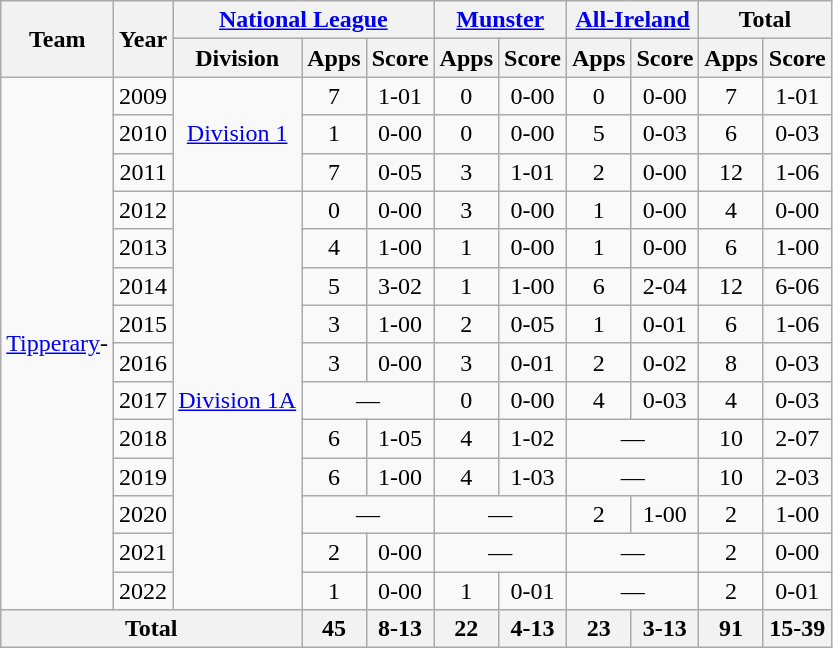<table class="wikitable" style="text-align:center">
<tr>
<th rowspan="2">Team</th>
<th rowspan="2">Year</th>
<th colspan="3"><a href='#'>National League</a></th>
<th colspan="2"><a href='#'>Munster</a></th>
<th colspan="2"><a href='#'>All-Ireland</a></th>
<th colspan="2">Total</th>
</tr>
<tr>
<th>Division</th>
<th>Apps</th>
<th>Score</th>
<th>Apps</th>
<th>Score</th>
<th>Apps</th>
<th>Score</th>
<th>Apps</th>
<th>Score</th>
</tr>
<tr>
<td rowspan="14"><a href='#'>Tipperary</a>-</td>
<td>2009</td>
<td rowspan="3"><a href='#'>Division 1</a></td>
<td>7</td>
<td>1-01</td>
<td>0</td>
<td>0-00</td>
<td>0</td>
<td>0-00</td>
<td>7</td>
<td>1-01</td>
</tr>
<tr>
<td>2010</td>
<td>1</td>
<td>0-00</td>
<td>0</td>
<td>0-00</td>
<td>5</td>
<td>0-03</td>
<td>6</td>
<td>0-03</td>
</tr>
<tr>
<td>2011</td>
<td>7</td>
<td>0-05</td>
<td>3</td>
<td>1-01</td>
<td>2</td>
<td>0-00</td>
<td>12</td>
<td>1-06</td>
</tr>
<tr>
<td>2012</td>
<td rowspan="11"><a href='#'>Division 1A</a></td>
<td>0</td>
<td>0-00</td>
<td>3</td>
<td>0-00</td>
<td>1</td>
<td>0-00</td>
<td>4</td>
<td>0-00</td>
</tr>
<tr>
<td>2013</td>
<td>4</td>
<td>1-00</td>
<td>1</td>
<td>0-00</td>
<td>1</td>
<td>0-00</td>
<td>6</td>
<td>1-00</td>
</tr>
<tr>
<td>2014</td>
<td>5</td>
<td>3-02</td>
<td>1</td>
<td>1-00</td>
<td>6</td>
<td>2-04</td>
<td>12</td>
<td>6-06</td>
</tr>
<tr>
<td>2015</td>
<td>3</td>
<td>1-00</td>
<td>2</td>
<td>0-05</td>
<td>1</td>
<td>0-01</td>
<td>6</td>
<td>1-06</td>
</tr>
<tr>
<td>2016</td>
<td>3</td>
<td>0-00</td>
<td>3</td>
<td>0-01</td>
<td>2</td>
<td>0-02</td>
<td>8</td>
<td>0-03</td>
</tr>
<tr>
<td>2017</td>
<td colspan=2>—</td>
<td>0</td>
<td>0-00</td>
<td>4</td>
<td>0-03</td>
<td>4</td>
<td>0-03</td>
</tr>
<tr>
<td>2018</td>
<td>6</td>
<td>1-05</td>
<td>4</td>
<td>1-02</td>
<td colspan=2>—</td>
<td>10</td>
<td>2-07</td>
</tr>
<tr>
<td>2019</td>
<td>6</td>
<td>1-00</td>
<td>4</td>
<td>1-03</td>
<td colspan=2>—</td>
<td>10</td>
<td>2-03</td>
</tr>
<tr>
<td>2020</td>
<td colspan="2">—</td>
<td colspan="2">—</td>
<td>2</td>
<td>1-00</td>
<td>2</td>
<td>1-00</td>
</tr>
<tr>
<td>2021</td>
<td>2</td>
<td>0-00</td>
<td colspan="2">—</td>
<td colspan="2">—</td>
<td>2</td>
<td>0-00</td>
</tr>
<tr>
<td>2022</td>
<td>1</td>
<td>0-00</td>
<td>1</td>
<td>0-01</td>
<td colspan="2">—</td>
<td>2</td>
<td>0-01</td>
</tr>
<tr>
<th colspan="3">Total</th>
<th>45</th>
<th>8-13</th>
<th>22</th>
<th>4-13</th>
<th>23</th>
<th>3-13</th>
<th>91</th>
<th>15-39</th>
</tr>
</table>
